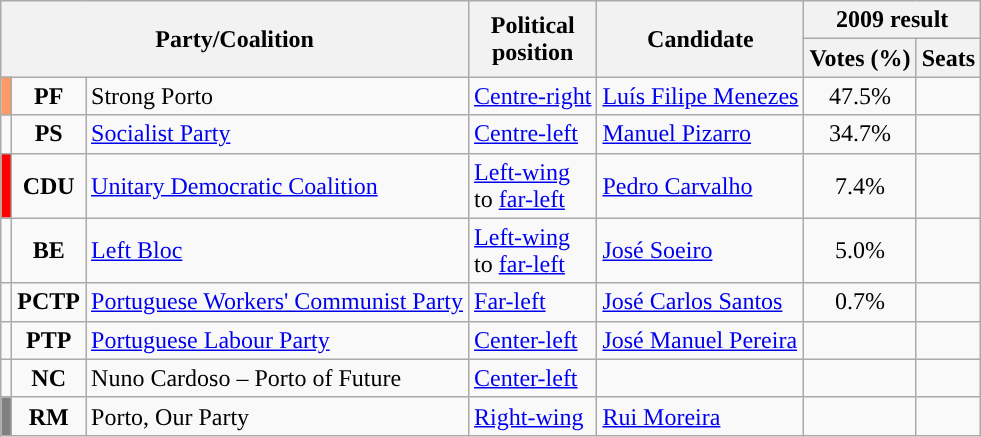<table class="wikitable">
<tr>
<th rowspan="2" colspan="3">Party/Coalition</th>
<th rowspan="2">Political<br>position</th>
<th rowspan="2">Candidate</th>
<th colspan="2">2009 result</th>
</tr>
<tr>
<th>Votes (%)</th>
<th>Seats</th>
</tr>
<tr>
<td style="color:inherit;background:#FF9966;"></td>
<td style="text-align:center;"><strong>PF</strong></td>
<td>Strong Porto<br> </td>
<td><a href='#'>Centre-right</a></td>
<td><a href='#'>Luís Filipe Menezes</a></td>
<td style="text-align:center;">47.5%</td>
<td></td>
</tr>
<tr>
<td style="color:inherit;background:"></td>
<td style="text-align:center;"><strong>PS</strong></td>
<td><a href='#'>Socialist Party</a><br></td>
<td><a href='#'>Centre-left</a></td>
<td><a href='#'>Manuel Pizarro</a></td>
<td style="text-align:center;">34.7%</td>
<td></td>
</tr>
<tr>
<td style="background:#f00;"></td>
<td style="text-align:center;"><strong>CDU</strong></td>
<td><a href='#'>Unitary Democratic Coalition</a><br> </td>
<td><a href='#'>Left-wing</a><br>to <a href='#'>far-left</a></td>
<td><a href='#'>Pedro Carvalho</a></td>
<td style="text-align:center;">7.4%</td>
<td></td>
</tr>
<tr>
<td style="color:inherit;background:"></td>
<td style="text-align:center;"><strong>BE</strong></td>
<td><a href='#'>Left Bloc</a><br></td>
<td><a href='#'>Left-wing</a><br>to <a href='#'>far-left</a></td>
<td><a href='#'>José Soeiro</a></td>
<td style="text-align:center;">5.0%</td>
<td></td>
</tr>
<tr>
<td style="color:inherit;background:"></td>
<td style="text-align:center;"><strong>PCTP</strong></td>
<td><a href='#'>Portuguese Workers' Communist Party</a><br></td>
<td><a href='#'>Far-left</a></td>
<td><a href='#'>José Carlos Santos</a></td>
<td style="text-align:center;">0.7%</td>
<td></td>
</tr>
<tr>
<td style="color:inherit;background:"></td>
<td style="text-align:center;"><strong>PTP</strong></td>
<td><a href='#'>Portuguese Labour Party</a><br></td>
<td><a href='#'>Center-left</a></td>
<td><a href='#'>José Manuel Pereira</a></td>
<td></td>
<td></td>
</tr>
<tr>
<td style="color:inherit;background:"></td>
<td style="text-align:center;"><strong>NC</strong></td>
<td>Nuno Cardoso – Porto of Future<br></td>
<td><a href='#'>Center-left</a></td>
<td></td>
<td></td>
<td></td>
</tr>
<tr>
<td style="background:gray;"></td>
<td style="text-align:center;"><strong>RM</strong></td>
<td>Porto, Our Party<br></td>
<td><a href='#'>Right-wing</a></td>
<td><a href='#'>Rui Moreira</a></td>
<td></td>
<td></td>
</tr>
</table>
